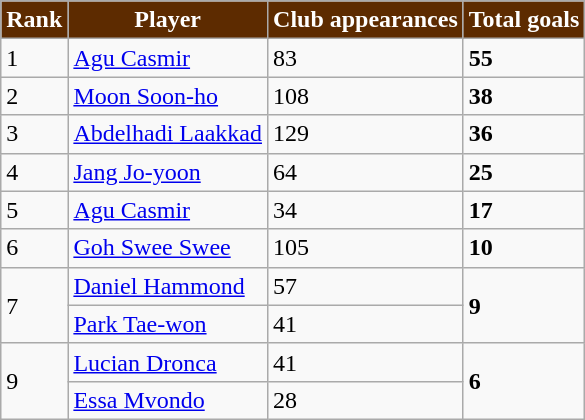<table class="wikitable">
<tr>
<th style="background:#5d2b00; color:white; text-align:center;">Rank</th>
<th style="background:#5d2b00; color:white; text-align:center;">Player</th>
<th style="background:#5d2b00; color:white; text-align:center;">Club appearances</th>
<th style="background:#5d2b00; color:white; text-align:center;">Total goals</th>
</tr>
<tr>
<td>1</td>
<td> <a href='#'>Agu Casmir</a></td>
<td>83</td>
<td><strong>55</strong></td>
</tr>
<tr>
<td>2</td>
<td><a href='#'>Moon Soon-ho</a></td>
<td>108</td>
<td><strong>38</strong></td>
</tr>
<tr>
<td>3</td>
<td> <a href='#'>Abdelhadi Laakkad</a></td>
<td>129</td>
<td><strong>36</strong></td>
</tr>
<tr>
<td>4</td>
<td> <a href='#'>Jang Jo-yoon</a></td>
<td>64</td>
<td><strong>25</strong></td>
</tr>
<tr>
<td>5</td>
<td> <a href='#'>Agu Casmir</a></td>
<td>34</td>
<td><strong>17</strong></td>
</tr>
<tr>
<td>6</td>
<td> <a href='#'>Goh Swee Swee</a></td>
<td>105</td>
<td><strong>10</strong></td>
</tr>
<tr>
<td rowspan="2">7</td>
<td> <a href='#'>Daniel Hammond</a></td>
<td>57</td>
<td rowspan="2"><strong>9</strong></td>
</tr>
<tr>
<td> <a href='#'>Park Tae-won</a></td>
<td>41</td>
</tr>
<tr>
<td rowspan="2">9</td>
<td> <a href='#'>Lucian Dronca</a></td>
<td>41</td>
<td rowspan="2"><strong>6</strong></td>
</tr>
<tr>
<td> <a href='#'>Essa Mvondo</a></td>
<td>28</td>
</tr>
</table>
